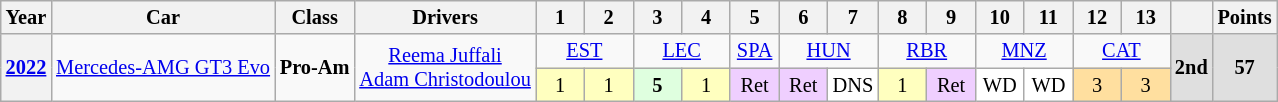<table class="wikitable" style="font-size: 85%; text-align:center;">
<tr valign="top">
<th valign="middle">Year</th>
<th valign="middle">Car</th>
<th valign="middle">Class</th>
<th valign="middle">Drivers</th>
<th style="width:26px;">1</th>
<th style="width:26px;">2</th>
<th style="width:26px;">3</th>
<th style="width:26px;">4</th>
<th style="width:26px;">5</th>
<th style="width:26px;">6</th>
<th style="width:26px;">7</th>
<th style="width:26px;">8</th>
<th style="width:26px;">9</th>
<th style="width:26px;">10</th>
<th style="width:26px;">11</th>
<th style="width:26px;">12</th>
<th style="width:26px;">13</th>
<th></th>
<th valign="middle">Points</th>
</tr>
<tr>
<th rowspan="2"><a href='#'>2022</a></th>
<td rowspan="2"><a href='#'>Mercedes-AMG GT3 Evo</a></td>
<td rowspan="2"><strong>Pro-Am</strong></td>
<td rowspan="2"> <a href='#'>Reema Juffali</a><br> <a href='#'>Adam Christodoulou</a></td>
<td colspan=2><a href='#'>EST</a></td>
<td colspan=2><a href='#'>LEC</a></td>
<td colspan=1><a href='#'>SPA</a></td>
<td colspan=2><a href='#'>HUN</a></td>
<td colspan=2><a href='#'>RBR</a></td>
<td colspan=2><a href='#'>MNZ</a></td>
<td colspan=2><a href='#'>CAT</a></td>
<th rowspan="2" style="background:#DFDFDF;">2nd</th>
<th rowspan="2" style="background:#DFDFDF;">57</th>
</tr>
<tr>
<td style="background:#ffffbf;">1</td>
<td style="background:#ffffbf;">1</td>
<td style="background:#dfffdf;"><strong>5</strong></td>
<td style="background:#ffffbf;">1</td>
<td style="background:#efcfff;">Ret</td>
<td style="background:#efcfff;">Ret</td>
<td style="background:#ffffff;">DNS</td>
<td style="background:#ffffbf;">1</td>
<td style="background:#efcfff;">Ret</td>
<td style="background:#ffffff;">WD</td>
<td style="background:#ffffff;">WD</td>
<td style="background:#FFDF9F;">3</td>
<td style="background:#FFDF9F;">3</td>
</tr>
</table>
